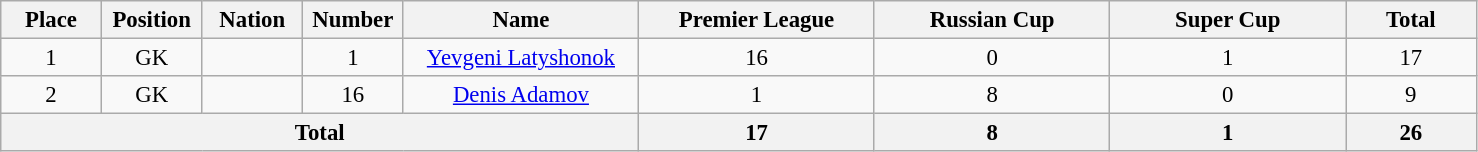<table class="wikitable" style="font-size: 95%; text-align: center;">
<tr>
<th width=60>Place</th>
<th width=60>Position</th>
<th width=60>Nation</th>
<th width=60>Number</th>
<th width=150>Name</th>
<th width=150>Premier League</th>
<th width=150>Russian Cup</th>
<th width=150>Super Cup</th>
<th width=80>Total</th>
</tr>
<tr>
<td>1</td>
<td>GK</td>
<td></td>
<td>1</td>
<td><a href='#'>Yevgeni Latyshonok</a></td>
<td>16</td>
<td>0</td>
<td>1</td>
<td>17</td>
</tr>
<tr>
<td>2</td>
<td>GK</td>
<td></td>
<td>16</td>
<td><a href='#'>Denis Adamov</a></td>
<td>1</td>
<td>8</td>
<td>0</td>
<td>9</td>
</tr>
<tr>
<th colspan=5>Total</th>
<th>17</th>
<th>8</th>
<th>1</th>
<th>26</th>
</tr>
</table>
